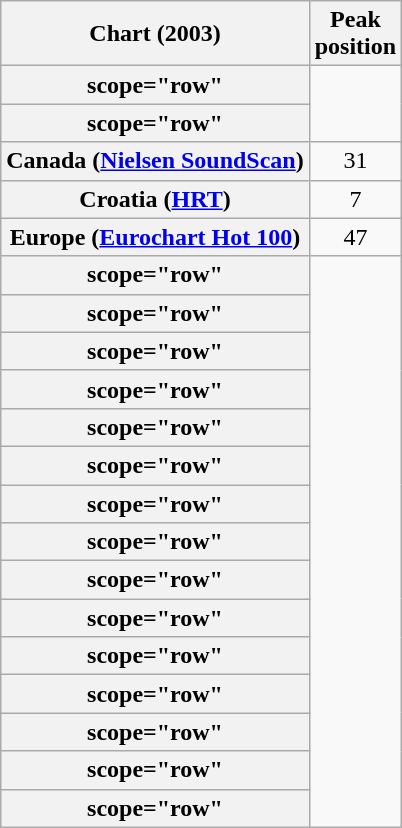<table class="wikitable sortable plainrowheaders" style="text-align:center">
<tr>
<th scope="col">Chart (2003)</th>
<th scope="col">Peak<br>position</th>
</tr>
<tr>
<th>scope="row"</th>
</tr>
<tr>
<th>scope="row"</th>
</tr>
<tr>
<th scope="row">Canada (<a href='#'>Nielsen SoundScan</a>)</th>
<td style="text-align:center">31</td>
</tr>
<tr>
<th scope=row>Croatia (<a href='#'>HRT</a>)</th>
<td>7</td>
</tr>
<tr>
<th scope="row">Europe (<a href='#'>Eurochart Hot 100</a>)</th>
<td>47</td>
</tr>
<tr>
<th>scope="row"</th>
</tr>
<tr>
<th>scope="row"</th>
</tr>
<tr>
<th>scope="row"</th>
</tr>
<tr>
<th>scope="row"</th>
</tr>
<tr>
<th>scope="row"</th>
</tr>
<tr>
<th>scope="row"</th>
</tr>
<tr>
<th>scope="row"</th>
</tr>
<tr>
<th>scope="row"</th>
</tr>
<tr>
<th>scope="row"</th>
</tr>
<tr>
<th>scope="row"</th>
</tr>
<tr>
<th>scope="row"</th>
</tr>
<tr>
<th>scope="row"</th>
</tr>
<tr>
<th>scope="row"</th>
</tr>
<tr>
<th>scope="row"</th>
</tr>
<tr>
<th>scope="row"</th>
</tr>
</table>
